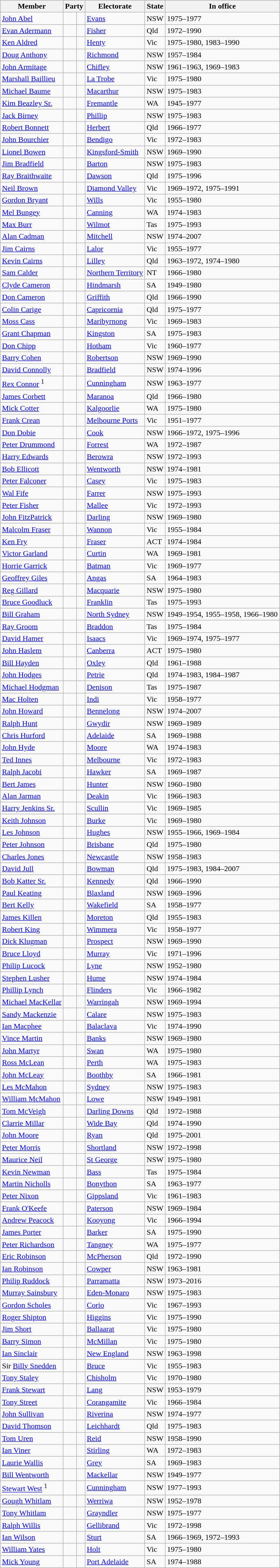<table class="wikitable sortable">
<tr>
<th>Member</th>
<th colspan=2>Party</th>
<th>Electorate</th>
<th>State</th>
<th>In office</th>
</tr>
<tr>
<td><a href='#'>John Abel</a></td>
<td> </td>
<td></td>
<td><a href='#'>Evans</a></td>
<td>NSW</td>
<td>1975–1977</td>
</tr>
<tr>
<td><a href='#'>Evan Adermann</a></td>
<td> </td>
<td></td>
<td><a href='#'>Fisher</a></td>
<td>Qld</td>
<td>1972–1990</td>
</tr>
<tr>
<td><a href='#'>Ken Aldred</a></td>
<td> </td>
<td></td>
<td><a href='#'>Henty</a></td>
<td>Vic</td>
<td>1975–1980, 1983–1990</td>
</tr>
<tr>
<td><a href='#'>Doug Anthony</a></td>
<td> </td>
<td></td>
<td><a href='#'>Richmond</a></td>
<td>NSW</td>
<td>1957–1984</td>
</tr>
<tr>
<td><a href='#'>John Armitage</a></td>
<td> </td>
<td></td>
<td><a href='#'>Chifley</a></td>
<td>NSW</td>
<td>1961–1963, 1969–1983</td>
</tr>
<tr>
<td><a href='#'>Marshall Baillieu</a></td>
<td> </td>
<td></td>
<td><a href='#'>La Trobe</a></td>
<td>Vic</td>
<td>1975–1980</td>
</tr>
<tr>
<td><a href='#'>Michael Baume</a></td>
<td> </td>
<td></td>
<td><a href='#'>Macarthur</a></td>
<td>NSW</td>
<td>1975–1983</td>
</tr>
<tr>
<td><a href='#'>Kim Beazley Sr.</a></td>
<td> </td>
<td></td>
<td><a href='#'>Fremantle</a></td>
<td>WA</td>
<td>1945–1977</td>
</tr>
<tr>
<td><a href='#'>Jack Birney</a></td>
<td> </td>
<td></td>
<td><a href='#'>Phillip</a></td>
<td>NSW</td>
<td>1975–1983</td>
</tr>
<tr>
<td><a href='#'>Robert Bonnett</a></td>
<td> </td>
<td></td>
<td><a href='#'>Herbert</a></td>
<td>Qld</td>
<td>1966–1977</td>
</tr>
<tr>
<td><a href='#'>John Bourchier</a></td>
<td> </td>
<td></td>
<td><a href='#'>Bendigo</a></td>
<td>Vic</td>
<td>1972–1983</td>
</tr>
<tr>
<td><a href='#'>Lionel Bowen</a></td>
<td> </td>
<td></td>
<td><a href='#'>Kingsford-Smith</a></td>
<td>NSW</td>
<td>1969–1990</td>
</tr>
<tr>
<td><a href='#'>Jim Bradfield</a></td>
<td> </td>
<td></td>
<td><a href='#'>Barton</a></td>
<td>NSW</td>
<td>1975–1983</td>
</tr>
<tr>
<td><a href='#'>Ray Braithwaite</a></td>
<td> </td>
<td></td>
<td><a href='#'>Dawson</a></td>
<td>Qld</td>
<td>1975–1996</td>
</tr>
<tr>
<td><a href='#'>Neil Brown</a></td>
<td> </td>
<td></td>
<td><a href='#'>Diamond Valley</a></td>
<td>Vic</td>
<td>1969–1972, 1975–1991</td>
</tr>
<tr>
<td><a href='#'>Gordon Bryant</a></td>
<td> </td>
<td></td>
<td><a href='#'>Wills</a></td>
<td>Vic</td>
<td>1955–1980</td>
</tr>
<tr>
<td><a href='#'>Mel Bungey</a></td>
<td> </td>
<td></td>
<td><a href='#'>Canning</a></td>
<td>WA</td>
<td>1974–1983</td>
</tr>
<tr>
<td><a href='#'>Max Burr</a></td>
<td> </td>
<td></td>
<td><a href='#'>Wilmot</a></td>
<td>Tas</td>
<td>1975–1993</td>
</tr>
<tr>
<td><a href='#'>Alan Cadman</a></td>
<td> </td>
<td></td>
<td><a href='#'>Mitchell</a></td>
<td>NSW</td>
<td>1974–2007</td>
</tr>
<tr>
<td><a href='#'>Jim Cairns</a></td>
<td> </td>
<td></td>
<td><a href='#'>Lalor</a></td>
<td>Vic</td>
<td>1955–1977</td>
</tr>
<tr>
<td><a href='#'>Kevin Cairns</a></td>
<td> </td>
<td></td>
<td><a href='#'>Lilley</a></td>
<td>Qld</td>
<td>1963–1972, 1974–1980</td>
</tr>
<tr>
<td><a href='#'>Sam Calder</a></td>
<td> </td>
<td></td>
<td><a href='#'>Northern Territory</a></td>
<td>NT</td>
<td>1966–1980</td>
</tr>
<tr>
<td><a href='#'>Clyde Cameron</a></td>
<td> </td>
<td></td>
<td><a href='#'>Hindmarsh</a></td>
<td>SA</td>
<td>1949–1980</td>
</tr>
<tr>
<td><a href='#'>Don Cameron</a></td>
<td> </td>
<td></td>
<td><a href='#'>Griffith</a></td>
<td>Qld</td>
<td>1966–1990</td>
</tr>
<tr>
<td><a href='#'>Colin Carige</a></td>
<td> </td>
<td></td>
<td><a href='#'>Capricornia</a></td>
<td>Qld</td>
<td>1975–1977</td>
</tr>
<tr>
<td><a href='#'>Moss Cass</a></td>
<td> </td>
<td></td>
<td><a href='#'>Maribyrnong</a></td>
<td>Vic</td>
<td>1969–1983</td>
</tr>
<tr>
<td><a href='#'>Grant Chapman</a></td>
<td> </td>
<td></td>
<td><a href='#'>Kingston</a></td>
<td>SA</td>
<td>1975–1983</td>
</tr>
<tr>
<td><a href='#'>Don Chipp</a></td>
<td> </td>
<td></td>
<td><a href='#'>Hotham</a></td>
<td>Vic</td>
<td>1960–1977</td>
</tr>
<tr>
<td><a href='#'>Barry Cohen</a></td>
<td> </td>
<td></td>
<td><a href='#'>Robertson</a></td>
<td>NSW</td>
<td>1969–1990</td>
</tr>
<tr>
<td><a href='#'>David Connolly</a></td>
<td> </td>
<td></td>
<td><a href='#'>Bradfield</a></td>
<td>NSW</td>
<td>1974–1996</td>
</tr>
<tr>
<td><a href='#'>Rex Connor</a> <sup>1</sup></td>
<td> </td>
<td></td>
<td><a href='#'>Cunningham</a></td>
<td>NSW</td>
<td>1963–1977</td>
</tr>
<tr>
<td><a href='#'>James Corbett</a></td>
<td> </td>
<td></td>
<td><a href='#'>Maranoa</a></td>
<td>Qld</td>
<td>1966–1980</td>
</tr>
<tr>
<td><a href='#'>Mick Cotter</a></td>
<td> </td>
<td></td>
<td><a href='#'>Kalgoorlie</a></td>
<td>WA</td>
<td>1975–1980</td>
</tr>
<tr>
<td><a href='#'>Frank Crean</a></td>
<td> </td>
<td></td>
<td><a href='#'>Melbourne Ports</a></td>
<td>Vic</td>
<td>1951–1977</td>
</tr>
<tr>
<td><a href='#'>Don Dobie</a></td>
<td> </td>
<td></td>
<td><a href='#'>Cook</a></td>
<td>NSW</td>
<td>1966–1972, 1975–1996</td>
</tr>
<tr>
<td><a href='#'>Peter Drummond</a></td>
<td> </td>
<td></td>
<td><a href='#'>Forrest</a></td>
<td>WA</td>
<td>1972–1987</td>
</tr>
<tr>
<td><a href='#'>Harry Edwards</a></td>
<td> </td>
<td></td>
<td><a href='#'>Berowra</a></td>
<td>NSW</td>
<td>1972–1993</td>
</tr>
<tr>
<td><a href='#'>Bob Ellicott</a></td>
<td> </td>
<td></td>
<td><a href='#'>Wentworth</a></td>
<td>NSW</td>
<td>1974–1981</td>
</tr>
<tr>
<td><a href='#'>Peter Falconer</a></td>
<td> </td>
<td></td>
<td><a href='#'>Casey</a></td>
<td>Vic</td>
<td>1975–1983</td>
</tr>
<tr>
<td><a href='#'>Wal Fife</a></td>
<td> </td>
<td></td>
<td><a href='#'>Farrer</a></td>
<td>NSW</td>
<td>1975–1993</td>
</tr>
<tr>
<td><a href='#'>Peter Fisher</a></td>
<td> </td>
<td></td>
<td><a href='#'>Mallee</a></td>
<td>Vic</td>
<td>1972–1993</td>
</tr>
<tr>
<td><a href='#'>John FitzPatrick</a></td>
<td> </td>
<td></td>
<td><a href='#'>Darling</a></td>
<td>NSW</td>
<td>1969–1980</td>
</tr>
<tr>
<td><a href='#'>Malcolm Fraser</a></td>
<td> </td>
<td></td>
<td><a href='#'>Wannon</a></td>
<td>Vic</td>
<td>1955–1984</td>
</tr>
<tr>
<td><a href='#'>Ken Fry</a></td>
<td> </td>
<td></td>
<td><a href='#'>Fraser</a></td>
<td>ACT</td>
<td>1974–1984</td>
</tr>
<tr>
<td><a href='#'>Victor Garland</a></td>
<td> </td>
<td></td>
<td><a href='#'>Curtin</a></td>
<td>WA</td>
<td>1969–1981</td>
</tr>
<tr>
<td><a href='#'>Horrie Garrick</a></td>
<td> </td>
<td></td>
<td><a href='#'>Batman</a></td>
<td>Vic</td>
<td>1969–1977</td>
</tr>
<tr>
<td><a href='#'>Geoffrey Giles</a></td>
<td> </td>
<td></td>
<td><a href='#'>Angas</a></td>
<td>SA</td>
<td>1964–1983</td>
</tr>
<tr>
<td><a href='#'>Reg Gillard</a></td>
<td> </td>
<td></td>
<td><a href='#'>Macquarie</a></td>
<td>NSW</td>
<td>1975–1980</td>
</tr>
<tr>
<td><a href='#'>Bruce Goodluck</a></td>
<td> </td>
<td></td>
<td><a href='#'>Franklin</a></td>
<td>Tas</td>
<td>1975–1993</td>
</tr>
<tr>
<td><a href='#'>Bill Graham</a></td>
<td> </td>
<td></td>
<td><a href='#'>North Sydney</a></td>
<td>NSW</td>
<td>1949–1954, 1955–1958, 1966–1980</td>
</tr>
<tr>
<td><a href='#'>Ray Groom</a></td>
<td> </td>
<td></td>
<td><a href='#'>Braddon</a></td>
<td>Tas</td>
<td>1975–1984</td>
</tr>
<tr>
<td><a href='#'>David Hamer</a></td>
<td> </td>
<td></td>
<td><a href='#'>Isaacs</a></td>
<td>Vic</td>
<td>1969–1974, 1975–1977</td>
</tr>
<tr>
<td><a href='#'>John Haslem</a></td>
<td> </td>
<td></td>
<td><a href='#'>Canberra</a></td>
<td>ACT</td>
<td>1975–1980</td>
</tr>
<tr>
<td><a href='#'>Bill Hayden</a></td>
<td> </td>
<td></td>
<td><a href='#'>Oxley</a></td>
<td>Qld</td>
<td>1961–1988</td>
</tr>
<tr>
<td><a href='#'>John Hodges</a></td>
<td> </td>
<td></td>
<td><a href='#'>Petrie</a></td>
<td>Qld</td>
<td>1974–1983, 1984–1987</td>
</tr>
<tr>
<td><a href='#'>Michael Hodgman</a></td>
<td> </td>
<td></td>
<td><a href='#'>Denison</a></td>
<td>Tas</td>
<td>1975–1987</td>
</tr>
<tr>
<td><a href='#'>Mac Holten</a></td>
<td> </td>
<td></td>
<td><a href='#'>Indi</a></td>
<td>Vic</td>
<td>1958–1977</td>
</tr>
<tr>
<td><a href='#'>John Howard</a></td>
<td> </td>
<td></td>
<td><a href='#'>Bennelong</a></td>
<td>NSW</td>
<td>1974–2007</td>
</tr>
<tr>
<td><a href='#'>Ralph Hunt</a></td>
<td> </td>
<td></td>
<td><a href='#'>Gwydir</a></td>
<td>NSW</td>
<td>1969–1989</td>
</tr>
<tr>
<td><a href='#'>Chris Hurford</a></td>
<td> </td>
<td></td>
<td><a href='#'>Adelaide</a></td>
<td>SA</td>
<td>1969–1988</td>
</tr>
<tr>
<td><a href='#'>John Hyde</a></td>
<td> </td>
<td></td>
<td><a href='#'>Moore</a></td>
<td>WA</td>
<td>1974–1983</td>
</tr>
<tr>
<td><a href='#'>Ted Innes</a></td>
<td> </td>
<td></td>
<td><a href='#'>Melbourne</a></td>
<td>Vic</td>
<td>1972–1983</td>
</tr>
<tr>
<td><a href='#'>Ralph Jacobi</a></td>
<td> </td>
<td></td>
<td><a href='#'>Hawker</a></td>
<td>SA</td>
<td>1969–1987</td>
</tr>
<tr>
<td><a href='#'>Bert James</a></td>
<td> </td>
<td></td>
<td><a href='#'>Hunter</a></td>
<td>NSW</td>
<td>1960–1980</td>
</tr>
<tr>
<td><a href='#'>Alan Jarman</a></td>
<td> </td>
<td></td>
<td><a href='#'>Deakin</a></td>
<td>Vic</td>
<td>1966–1983</td>
</tr>
<tr>
<td><a href='#'>Harry Jenkins Sr.</a></td>
<td> </td>
<td></td>
<td><a href='#'>Scullin</a></td>
<td>Vic</td>
<td>1969–1985</td>
</tr>
<tr>
<td><a href='#'>Keith Johnson</a></td>
<td> </td>
<td></td>
<td><a href='#'>Burke</a></td>
<td>Vic</td>
<td>1969–1980</td>
</tr>
<tr>
<td><a href='#'>Les Johnson</a></td>
<td> </td>
<td></td>
<td><a href='#'>Hughes</a></td>
<td>NSW</td>
<td>1955–1966, 1969–1984</td>
</tr>
<tr>
<td><a href='#'>Peter Johnson</a></td>
<td> </td>
<td></td>
<td><a href='#'>Brisbane</a></td>
<td>Qld</td>
<td>1975–1980</td>
</tr>
<tr>
<td><a href='#'>Charles Jones</a></td>
<td> </td>
<td></td>
<td><a href='#'>Newcastle</a></td>
<td>NSW</td>
<td>1958–1983</td>
</tr>
<tr>
<td><a href='#'>David Jull</a></td>
<td> </td>
<td></td>
<td><a href='#'>Bowman</a></td>
<td>Qld</td>
<td>1975–1983, 1984–2007</td>
</tr>
<tr>
<td><a href='#'>Bob Katter Sr.</a></td>
<td> </td>
<td></td>
<td><a href='#'>Kennedy</a></td>
<td>Qld</td>
<td>1966–1990</td>
</tr>
<tr>
<td><a href='#'>Paul Keating</a></td>
<td> </td>
<td></td>
<td><a href='#'>Blaxland</a></td>
<td>NSW</td>
<td>1969–1996</td>
</tr>
<tr>
<td><a href='#'>Bert Kelly</a></td>
<td> </td>
<td></td>
<td><a href='#'>Wakefield</a></td>
<td>SA</td>
<td>1958–1977</td>
</tr>
<tr>
<td><a href='#'>James Killen</a></td>
<td> </td>
<td></td>
<td><a href='#'>Moreton</a></td>
<td>Qld</td>
<td>1955–1983</td>
</tr>
<tr>
<td><a href='#'>Robert King</a></td>
<td> </td>
<td></td>
<td><a href='#'>Wimmera</a></td>
<td>Vic</td>
<td>1958–1977</td>
</tr>
<tr>
<td><a href='#'>Dick Klugman</a></td>
<td> </td>
<td></td>
<td><a href='#'>Prospect</a></td>
<td>NSW</td>
<td>1969–1990</td>
</tr>
<tr>
<td><a href='#'>Bruce Lloyd</a></td>
<td> </td>
<td></td>
<td><a href='#'>Murray</a></td>
<td>Vic</td>
<td>1971–1996</td>
</tr>
<tr>
<td><a href='#'>Philip Lucock</a></td>
<td> </td>
<td></td>
<td><a href='#'>Lyne</a></td>
<td>NSW</td>
<td>1952–1980</td>
</tr>
<tr>
<td><a href='#'>Stephen Lusher</a></td>
<td> </td>
<td></td>
<td><a href='#'>Hume</a></td>
<td>NSW</td>
<td>1974–1984</td>
</tr>
<tr>
<td><a href='#'>Phillip Lynch</a></td>
<td> </td>
<td></td>
<td><a href='#'>Flinders</a></td>
<td>Vic</td>
<td>1966–1982</td>
</tr>
<tr>
<td><a href='#'>Michael MacKellar</a></td>
<td> </td>
<td></td>
<td><a href='#'>Warringah</a></td>
<td>NSW</td>
<td>1969–1994</td>
</tr>
<tr>
<td><a href='#'>Sandy Mackenzie</a></td>
<td> </td>
<td></td>
<td><a href='#'>Calare</a></td>
<td>NSW</td>
<td>1975–1983</td>
</tr>
<tr>
<td><a href='#'>Ian Macphee</a></td>
<td> </td>
<td></td>
<td><a href='#'>Balaclava</a></td>
<td>Vic</td>
<td>1974–1990</td>
</tr>
<tr>
<td><a href='#'>Vince Martin</a></td>
<td> </td>
<td></td>
<td><a href='#'>Banks</a></td>
<td>NSW</td>
<td>1969–1980</td>
</tr>
<tr>
<td><a href='#'>John Martyr</a></td>
<td> </td>
<td></td>
<td><a href='#'>Swan</a></td>
<td>WA</td>
<td>1975–1980</td>
</tr>
<tr>
<td><a href='#'>Ross McLean</a></td>
<td> </td>
<td></td>
<td><a href='#'>Perth</a></td>
<td>WA</td>
<td>1975–1983</td>
</tr>
<tr>
<td><a href='#'>John McLeay</a></td>
<td> </td>
<td></td>
<td><a href='#'>Boothby</a></td>
<td>SA</td>
<td>1966–1981</td>
</tr>
<tr>
<td><a href='#'>Les McMahon</a></td>
<td> </td>
<td></td>
<td><a href='#'>Sydney</a></td>
<td>NSW</td>
<td>1975–1983</td>
</tr>
<tr>
<td><a href='#'>William McMahon</a></td>
<td> </td>
<td></td>
<td><a href='#'>Lowe</a></td>
<td>NSW</td>
<td>1949–1981</td>
</tr>
<tr>
<td><a href='#'>Tom McVeigh</a></td>
<td> </td>
<td></td>
<td><a href='#'>Darling Downs</a></td>
<td>Qld</td>
<td>1972–1988</td>
</tr>
<tr>
<td><a href='#'>Clarrie Millar</a></td>
<td> </td>
<td></td>
<td><a href='#'>Wide Bay</a></td>
<td>Qld</td>
<td>1974–1990</td>
</tr>
<tr>
<td><a href='#'>John Moore</a></td>
<td> </td>
<td></td>
<td><a href='#'>Ryan</a></td>
<td>Qld</td>
<td>1975–2001</td>
</tr>
<tr>
<td><a href='#'>Peter Morris</a></td>
<td> </td>
<td></td>
<td><a href='#'>Shortland</a></td>
<td>NSW</td>
<td>1972–1998</td>
</tr>
<tr>
<td><a href='#'>Maurice Neil</a></td>
<td> </td>
<td></td>
<td><a href='#'>St George</a></td>
<td>NSW</td>
<td>1975–1980</td>
</tr>
<tr>
<td><a href='#'>Kevin Newman</a></td>
<td> </td>
<td></td>
<td><a href='#'>Bass</a></td>
<td>Tas</td>
<td>1975–1984</td>
</tr>
<tr>
<td><a href='#'>Martin Nicholls</a></td>
<td> </td>
<td></td>
<td><a href='#'>Bonython</a></td>
<td>SA</td>
<td>1963–1977</td>
</tr>
<tr>
<td><a href='#'>Peter Nixon</a></td>
<td> </td>
<td></td>
<td><a href='#'>Gippsland</a></td>
<td>Vic</td>
<td>1961–1983</td>
</tr>
<tr>
<td><a href='#'>Frank O'Keefe</a></td>
<td> </td>
<td></td>
<td><a href='#'>Paterson</a></td>
<td>NSW</td>
<td>1969–1984</td>
</tr>
<tr>
<td><a href='#'>Andrew Peacock</a></td>
<td> </td>
<td></td>
<td><a href='#'>Kooyong</a></td>
<td>Vic</td>
<td>1966–1994</td>
</tr>
<tr>
<td><a href='#'>James Porter</a></td>
<td> </td>
<td></td>
<td><a href='#'>Barker</a></td>
<td>SA</td>
<td>1975–1990</td>
</tr>
<tr>
<td><a href='#'>Peter Richardson</a></td>
<td> </td>
<td></td>
<td><a href='#'>Tangney</a></td>
<td>WA</td>
<td>1975–1977</td>
</tr>
<tr>
<td><a href='#'>Eric Robinson</a></td>
<td> </td>
<td></td>
<td><a href='#'>McPherson</a></td>
<td>Qld</td>
<td>1972–1990</td>
</tr>
<tr>
<td><a href='#'>Ian Robinson</a></td>
<td> </td>
<td></td>
<td><a href='#'>Cowper</a></td>
<td>NSW</td>
<td>1963–1981</td>
</tr>
<tr>
<td><a href='#'>Philip Ruddock</a></td>
<td> </td>
<td></td>
<td><a href='#'>Parramatta</a></td>
<td>NSW</td>
<td>1973–2016</td>
</tr>
<tr>
<td><a href='#'>Murray Sainsbury</a></td>
<td> </td>
<td></td>
<td><a href='#'>Eden-Monaro</a></td>
<td>NSW</td>
<td>1975–1983</td>
</tr>
<tr>
<td><a href='#'>Gordon Scholes</a></td>
<td> </td>
<td></td>
<td><a href='#'>Corio</a></td>
<td>Vic</td>
<td>1967–1993</td>
</tr>
<tr>
<td><a href='#'>Roger Shipton</a></td>
<td> </td>
<td></td>
<td><a href='#'>Higgins</a></td>
<td>Vic</td>
<td>1975–1990</td>
</tr>
<tr>
<td><a href='#'>Jim Short</a></td>
<td> </td>
<td></td>
<td><a href='#'>Ballaarat</a></td>
<td>Vic</td>
<td>1975–1980</td>
</tr>
<tr>
<td><a href='#'>Barry Simon</a></td>
<td> </td>
<td></td>
<td><a href='#'>McMillan</a></td>
<td>Vic</td>
<td>1975–1980</td>
</tr>
<tr>
<td><a href='#'>Ian Sinclair</a></td>
<td> </td>
<td></td>
<td><a href='#'>New England</a></td>
<td>NSW</td>
<td>1963–1998</td>
</tr>
<tr>
<td>Sir <a href='#'>Billy Snedden</a></td>
<td> </td>
<td></td>
<td><a href='#'>Bruce</a></td>
<td>Vic</td>
<td>1955–1983</td>
</tr>
<tr>
<td><a href='#'>Tony Staley</a></td>
<td> </td>
<td></td>
<td><a href='#'>Chisholm</a></td>
<td>Vic</td>
<td>1970–1980</td>
</tr>
<tr>
<td><a href='#'>Frank Stewart</a></td>
<td> </td>
<td></td>
<td><a href='#'>Lang</a></td>
<td>NSW</td>
<td>1953–1979</td>
</tr>
<tr>
<td><a href='#'>Tony Street</a></td>
<td> </td>
<td></td>
<td><a href='#'>Corangamite</a></td>
<td>Vic</td>
<td>1966–1984</td>
</tr>
<tr>
<td><a href='#'>John Sullivan</a></td>
<td> </td>
<td></td>
<td><a href='#'>Riverina</a></td>
<td>NSW</td>
<td>1974–1977</td>
</tr>
<tr>
<td><a href='#'>David Thomson</a></td>
<td> </td>
<td></td>
<td><a href='#'>Leichhardt</a></td>
<td>Qld</td>
<td>1975–1983</td>
</tr>
<tr>
<td><a href='#'>Tom Uren</a></td>
<td> </td>
<td></td>
<td><a href='#'>Reid</a></td>
<td>NSW</td>
<td>1958–1990</td>
</tr>
<tr>
<td><a href='#'>Ian Viner</a></td>
<td> </td>
<td></td>
<td><a href='#'>Stirling</a></td>
<td>WA</td>
<td>1972–1983</td>
</tr>
<tr>
<td><a href='#'>Laurie Wallis</a></td>
<td> </td>
<td></td>
<td><a href='#'>Grey</a></td>
<td>SA</td>
<td>1969–1983</td>
</tr>
<tr>
<td><a href='#'>Bill Wentworth</a></td>
<td> </td>
<td></td>
<td><a href='#'>Mackellar</a></td>
<td>NSW</td>
<td>1949–1977</td>
</tr>
<tr>
<td><a href='#'>Stewart West</a> <sup>1</sup></td>
<td> </td>
<td></td>
<td><a href='#'>Cunningham</a></td>
<td>NSW</td>
<td>1977–1993</td>
</tr>
<tr>
<td><a href='#'>Gough Whitlam</a></td>
<td> </td>
<td></td>
<td><a href='#'>Werriwa</a></td>
<td>NSW</td>
<td>1952–1978</td>
</tr>
<tr>
<td><a href='#'>Tony Whitlam</a></td>
<td> </td>
<td></td>
<td><a href='#'>Grayndler</a></td>
<td>NSW</td>
<td>1975–1977</td>
</tr>
<tr>
<td><a href='#'>Ralph Willis</a></td>
<td> </td>
<td></td>
<td><a href='#'>Gellibrand</a></td>
<td>Vic</td>
<td>1972–1998</td>
</tr>
<tr>
<td><a href='#'>Ian Wilson</a></td>
<td> </td>
<td></td>
<td><a href='#'>Sturt</a></td>
<td>SA</td>
<td>1966–1969, 1972–1993</td>
</tr>
<tr>
<td><a href='#'>William Yates</a></td>
<td> </td>
<td></td>
<td><a href='#'>Holt</a></td>
<td>Vic</td>
<td>1975–1980</td>
</tr>
<tr>
<td><a href='#'>Mick Young</a></td>
<td> </td>
<td></td>
<td><a href='#'>Port Adelaide</a></td>
<td>SA</td>
<td>1974–1988</td>
</tr>
</table>
